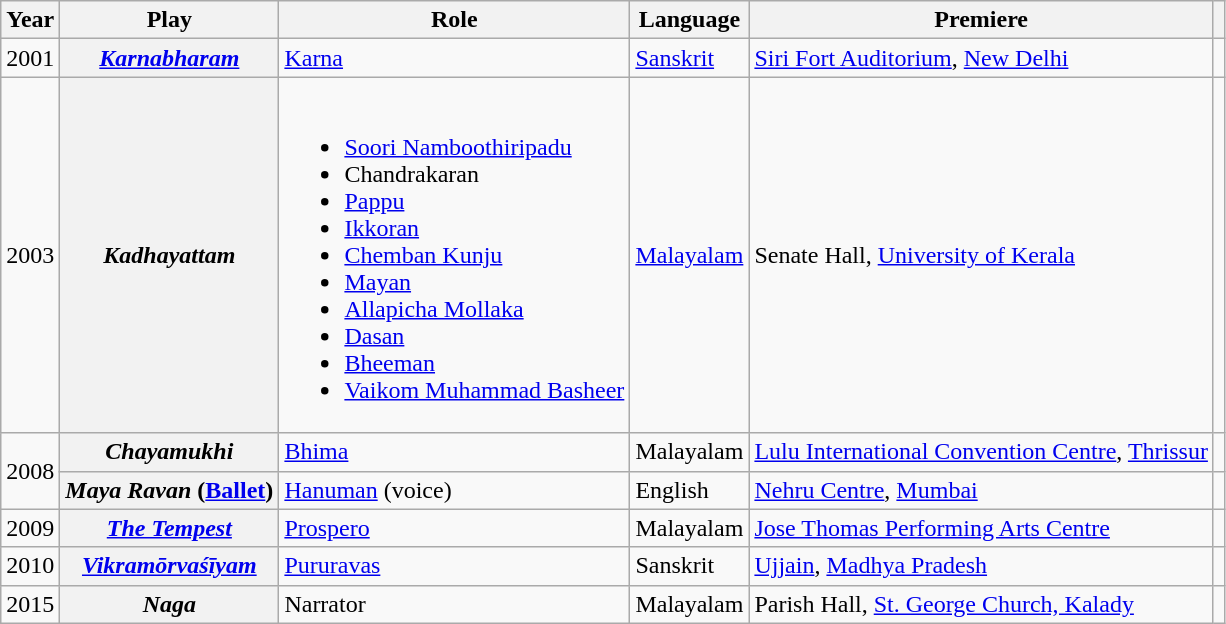<table class="wikitable plainrowheaders sortable" style="margin-right: 0;">
<tr>
<th scope="col">Year</th>
<th scope="col">Play</th>
<th scope="col">Role</th>
<th scope="col">Language</th>
<th scope="col">Premiere</th>
<th scope="col" class="unsortable"></th>
</tr>
<tr>
<td>2001</td>
<th scope="row"><em><a href='#'>Karnabharam</a></em></th>
<td><a href='#'>Karna</a></td>
<td><a href='#'>Sanskrit</a></td>
<td><a href='#'>Siri Fort Auditorium</a>, <a href='#'>New Delhi</a></td>
<td style="text-align:center;"></td>
</tr>
<tr>
<td>2003</td>
<th scope="row"><em>Kadhayattam</em></th>
<td><br><ul><li><a href='#'>Soori Namboothiripadu</a></li><li>Chandrakaran</li><li><a href='#'>Pappu</a></li><li><a href='#'>Ikkoran</a></li><li><a href='#'>Chemban Kunju</a></li><li><a href='#'>Mayan</a></li><li><a href='#'>Allapicha Mollaka</a></li><li><a href='#'>Dasan</a></li><li><a href='#'>Bheeman</a></li><li><a href='#'>Vaikom Muhammad Basheer</a></li></ul></td>
<td><a href='#'>Malayalam</a></td>
<td>Senate Hall, <a href='#'>University of Kerala</a></td>
<td style="text-align:center;"></td>
</tr>
<tr>
<td rowspan="2">2008</td>
<th scope="row"><em>Chayamukhi</em></th>
<td><a href='#'>Bhima</a></td>
<td>Malayalam</td>
<td><a href='#'>Lulu International Convention Centre</a>, <a href='#'>Thrissur</a></td>
<td style="text-align:center;"></td>
</tr>
<tr>
<th scope="row"><em>Maya Ravan</em> (<a href='#'>Ballet</a>)</th>
<td><a href='#'>Hanuman</a> (voice)</td>
<td>English</td>
<td><a href='#'>Nehru Centre</a>, <a href='#'>Mumbai</a></td>
<td style="text-align:center;"></td>
</tr>
<tr>
<td>2009</td>
<th scope="row"><em><a href='#'>The Tempest</a></em></th>
<td><a href='#'>Prospero</a></td>
<td>Malayalam</td>
<td><a href='#'>Jose Thomas Performing Arts Centre</a></td>
<td style="text-align:center;"></td>
</tr>
<tr>
<td>2010</td>
<th scope="row"><em><a href='#'>Vikramōrvaśīyam</a></em></th>
<td><a href='#'>Pururavas</a></td>
<td>Sanskrit</td>
<td><a href='#'>Ujjain</a>, <a href='#'>Madhya Pradesh</a></td>
<td style="text-align:center;"></td>
</tr>
<tr>
<td>2015</td>
<th scope="row"><em>Naga</em></th>
<td scope="row">Narrator</td>
<td>Malayalam</td>
<td>Parish Hall, <a href='#'>St. George Church, Kalady</a></td>
<td style="text-align:center;"></td>
</tr>
</table>
